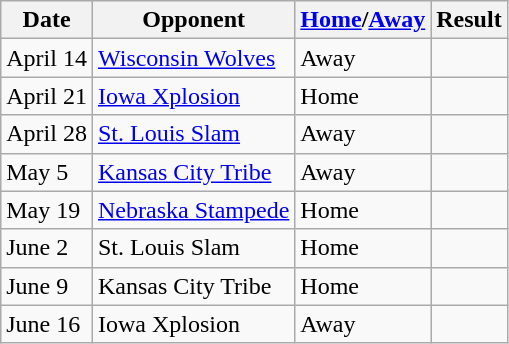<table class="wikitable">
<tr>
<th>Date</th>
<th>Opponent</th>
<th><a href='#'>Home</a>/<a href='#'>Away</a></th>
<th>Result</th>
</tr>
<tr>
<td>April 14</td>
<td><a href='#'>Wisconsin Wolves</a></td>
<td>Away</td>
<td></td>
</tr>
<tr>
<td>April 21</td>
<td><a href='#'>Iowa Xplosion</a></td>
<td>Home</td>
<td></td>
</tr>
<tr>
<td>April 28</td>
<td><a href='#'>St. Louis Slam</a></td>
<td>Away</td>
<td></td>
</tr>
<tr>
<td>May 5</td>
<td><a href='#'>Kansas City Tribe</a></td>
<td>Away</td>
<td></td>
</tr>
<tr>
<td>May 19</td>
<td><a href='#'>Nebraska Stampede</a></td>
<td>Home</td>
<td></td>
</tr>
<tr>
<td>June 2</td>
<td>St. Louis Slam</td>
<td>Home</td>
<td></td>
</tr>
<tr>
<td>June 9</td>
<td>Kansas City Tribe</td>
<td>Home</td>
<td></td>
</tr>
<tr>
<td>June 16</td>
<td>Iowa Xplosion</td>
<td>Away</td>
<td></td>
</tr>
</table>
